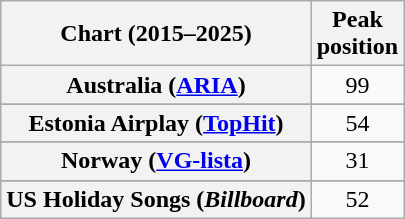<table class="wikitable plainrowheaders sortable" style="text-align:center">
<tr>
<th scope="col">Chart (2015–2025)</th>
<th scope="col">Peak<br>position</th>
</tr>
<tr>
<th scope="row">Australia (<a href='#'>ARIA</a>)</th>
<td>99</td>
</tr>
<tr>
</tr>
<tr>
</tr>
<tr>
</tr>
<tr>
</tr>
<tr>
<th scope="row">Estonia Airplay (<a href='#'>TopHit</a>)</th>
<td>54</td>
</tr>
<tr>
</tr>
<tr>
</tr>
<tr>
</tr>
<tr>
<th scope="row">Norway (<a href='#'>VG-lista</a>)</th>
<td>31</td>
</tr>
<tr>
</tr>
<tr>
</tr>
<tr>
</tr>
<tr>
</tr>
<tr>
<th scope="row">US Holiday Songs (<em>Billboard</em>)</th>
<td>52</td>
</tr>
</table>
